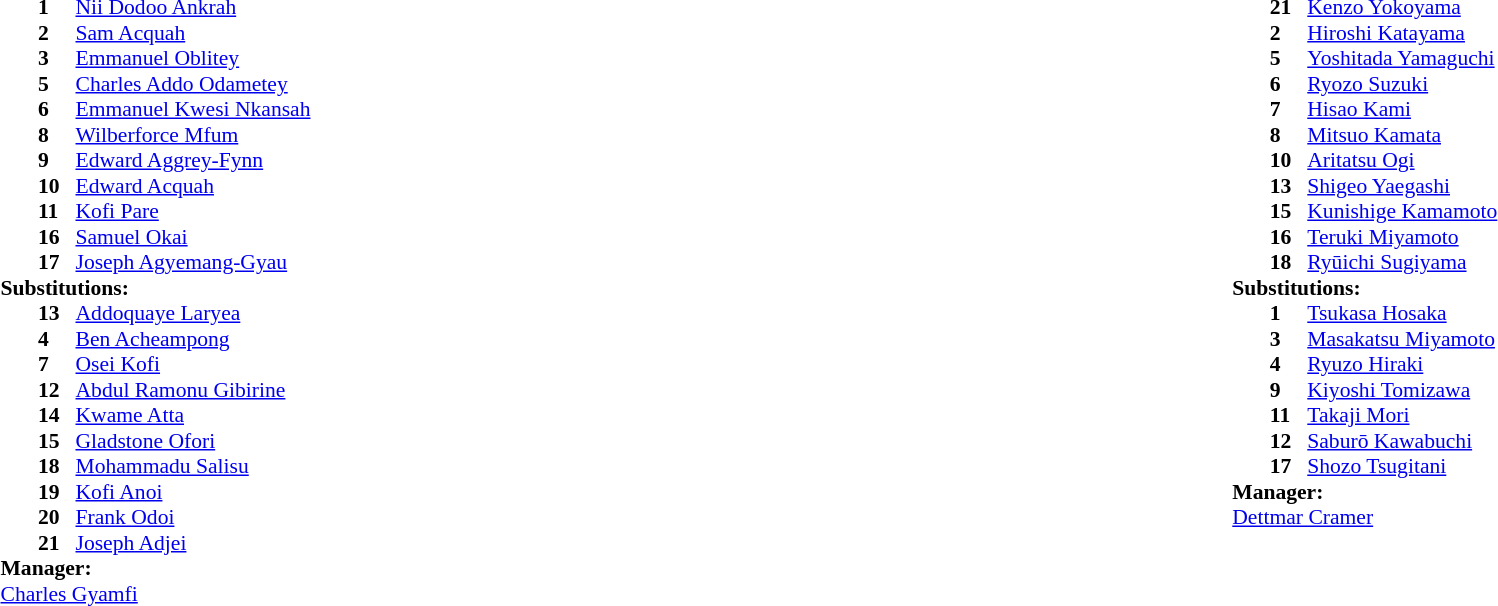<table width="100%">
<tr>
<td valign="top" width="40%"><br><table style="font-size:90%" cellspacing="0" cellpadding="0">
<tr>
<th width=25></th>
<th width=25></th>
</tr>
<tr>
<td></td>
<td><strong>1</strong></td>
<td><a href='#'>Nii Dodoo Ankrah</a></td>
</tr>
<tr>
<td></td>
<td><strong>2</strong></td>
<td><a href='#'>Sam Acquah</a></td>
</tr>
<tr>
<td></td>
<td><strong>3</strong></td>
<td><a href='#'>Emmanuel Oblitey</a></td>
</tr>
<tr>
<td></td>
<td><strong>5</strong></td>
<td><a href='#'>Charles Addo Odametey</a></td>
</tr>
<tr>
<td></td>
<td><strong>6</strong></td>
<td><a href='#'>Emmanuel Kwesi Nkansah</a></td>
</tr>
<tr>
<td></td>
<td><strong>8</strong></td>
<td><a href='#'>Wilberforce Mfum</a></td>
</tr>
<tr>
<td></td>
<td><strong>9</strong></td>
<td><a href='#'>Edward Aggrey-Fynn</a></td>
</tr>
<tr>
<td></td>
<td><strong>10</strong></td>
<td><a href='#'>Edward Acquah</a></td>
</tr>
<tr>
<td></td>
<td><strong>11</strong></td>
<td><a href='#'>Kofi Pare</a></td>
</tr>
<tr>
<td></td>
<td><strong>16</strong></td>
<td><a href='#'>Samuel Okai</a></td>
</tr>
<tr>
<td></td>
<td><strong>17</strong></td>
<td><a href='#'>Joseph Agyemang-Gyau</a></td>
</tr>
<tr>
<td colspan=3><strong>Substitutions:</strong></td>
</tr>
<tr>
<td></td>
<td><strong>13</strong></td>
<td><a href='#'>Addoquaye Laryea</a></td>
</tr>
<tr>
<td></td>
<td><strong>4</strong></td>
<td><a href='#'>Ben Acheampong</a></td>
</tr>
<tr>
<td></td>
<td><strong>7</strong></td>
<td><a href='#'>Osei Kofi</a></td>
</tr>
<tr>
<td></td>
<td><strong>12</strong></td>
<td><a href='#'>Abdul Ramonu Gibirine</a></td>
</tr>
<tr>
<td></td>
<td><strong>14</strong></td>
<td><a href='#'>Kwame Atta</a></td>
</tr>
<tr>
<td></td>
<td><strong>15</strong></td>
<td><a href='#'>Gladstone Ofori</a></td>
</tr>
<tr>
<td></td>
<td><strong>18</strong></td>
<td><a href='#'>Mohammadu Salisu</a></td>
</tr>
<tr>
<td></td>
<td><strong>19</strong></td>
<td><a href='#'>Kofi Anoi</a></td>
</tr>
<tr>
<td></td>
<td><strong>20</strong></td>
<td><a href='#'>Frank Odoi</a></td>
</tr>
<tr>
<td></td>
<td><strong>21</strong></td>
<td><a href='#'>Joseph Adjei</a></td>
</tr>
<tr>
<td colspan=3><strong>Manager:</strong></td>
</tr>
<tr>
<td colspan=3> <a href='#'>Charles Gyamfi</a></td>
</tr>
</table>
</td>
<td valign="top" width="50%"><br><table style="font-size:90%; margin:auto" cellspacing="0" cellpadding="0">
<tr>
<th width=25></th>
<th width=25></th>
</tr>
<tr>
<td></td>
<td><strong>21</strong></td>
<td><a href='#'>Kenzo Yokoyama</a></td>
</tr>
<tr>
<td></td>
<td><strong>2</strong></td>
<td><a href='#'>Hiroshi Katayama</a></td>
</tr>
<tr>
<td></td>
<td><strong>5</strong></td>
<td><a href='#'>Yoshitada Yamaguchi</a></td>
</tr>
<tr>
<td></td>
<td><strong>6</strong></td>
<td><a href='#'>Ryozo Suzuki</a></td>
</tr>
<tr>
<td></td>
<td><strong>7</strong></td>
<td><a href='#'>Hisao Kami</a></td>
</tr>
<tr>
<td></td>
<td><strong>8</strong></td>
<td><a href='#'>Mitsuo Kamata</a></td>
</tr>
<tr>
<td></td>
<td><strong>10</strong></td>
<td><a href='#'>Aritatsu Ogi</a></td>
</tr>
<tr>
<td></td>
<td><strong>13</strong></td>
<td><a href='#'>Shigeo Yaegashi</a></td>
</tr>
<tr>
<td></td>
<td><strong>15</strong></td>
<td><a href='#'>Kunishige Kamamoto</a></td>
</tr>
<tr>
<td></td>
<td><strong>16</strong></td>
<td><a href='#'>Teruki Miyamoto</a></td>
</tr>
<tr>
<td></td>
<td><strong>18</strong></td>
<td><a href='#'>Ryūichi Sugiyama</a></td>
</tr>
<tr>
<td colspan=3><strong>Substitutions:</strong></td>
</tr>
<tr>
<td></td>
<td><strong>1</strong></td>
<td><a href='#'>Tsukasa Hosaka</a></td>
</tr>
<tr>
<td></td>
<td><strong>3</strong></td>
<td><a href='#'>Masakatsu Miyamoto</a></td>
</tr>
<tr>
<td></td>
<td><strong>4</strong></td>
<td><a href='#'>Ryuzo Hiraki</a></td>
</tr>
<tr>
<td></td>
<td><strong>9</strong></td>
<td><a href='#'>Kiyoshi Tomizawa</a></td>
</tr>
<tr>
<td></td>
<td><strong>11</strong></td>
<td><a href='#'>Takaji Mori</a></td>
</tr>
<tr>
<td></td>
<td><strong>12</strong></td>
<td><a href='#'>Saburō Kawabuchi</a></td>
</tr>
<tr>
<td></td>
<td><strong>17</strong></td>
<td><a href='#'>Shozo Tsugitani</a></td>
</tr>
<tr>
<td colspan=3><strong>Manager:</strong></td>
</tr>
<tr>
<td colspan=3> <a href='#'>Dettmar Cramer</a></td>
</tr>
</table>
</td>
</tr>
</table>
